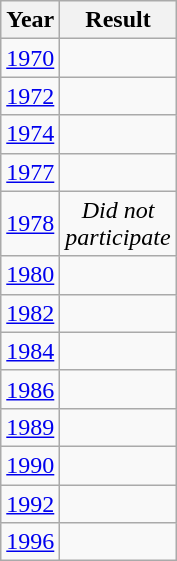<table class="wikitable" style="text-align:center">
<tr>
<th>Year</th>
<th>Result</th>
</tr>
<tr>
<td><a href='#'>1970</a></td>
<td></td>
</tr>
<tr>
<td><a href='#'>1972</a></td>
<td></td>
</tr>
<tr>
<td><a href='#'>1974</a></td>
<td></td>
</tr>
<tr>
<td><a href='#'>1977</a></td>
<td></td>
</tr>
<tr>
<td><a href='#'>1978</a></td>
<td><em>Did not<br>participate</em></td>
</tr>
<tr>
<td><a href='#'>1980</a></td>
<td></td>
</tr>
<tr>
<td><a href='#'>1982</a></td>
<td></td>
</tr>
<tr>
<td><a href='#'>1984</a></td>
<td></td>
</tr>
<tr>
<td><a href='#'>1986</a></td>
<td></td>
</tr>
<tr>
<td><a href='#'>1989</a></td>
<td></td>
</tr>
<tr>
<td><a href='#'>1990</a></td>
<td></td>
</tr>
<tr>
<td><a href='#'>1992</a></td>
<td></td>
</tr>
<tr>
<td><a href='#'>1996</a></td>
<td></td>
</tr>
</table>
